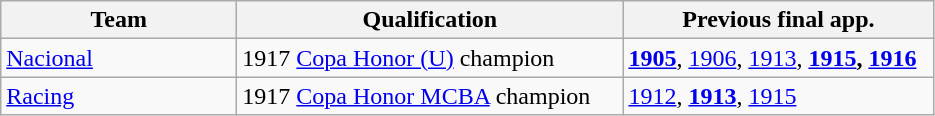<table class="wikitable">
<tr>
<th width=150px>Team</th>
<th width=250px>Qualification</th>
<th width=200px>Previous final app.</th>
</tr>
<tr>
<td> <a href='#'>Nacional</a></td>
<td>1917 <a href='#'>Copa Honor (U)</a> champion </td>
<td><strong><a href='#'>1905</a></strong>, <a href='#'>1906</a>, <a href='#'>1913</a>, <strong><a href='#'>1915</a>, <a href='#'>1916</a></strong></td>
</tr>
<tr>
<td> <a href='#'>Racing</a></td>
<td>1917 <a href='#'>Copa Honor MCBA</a> champion</td>
<td><a href='#'>1912</a>, <strong><a href='#'>1913</a></strong>, <a href='#'>1915</a></td>
</tr>
</table>
